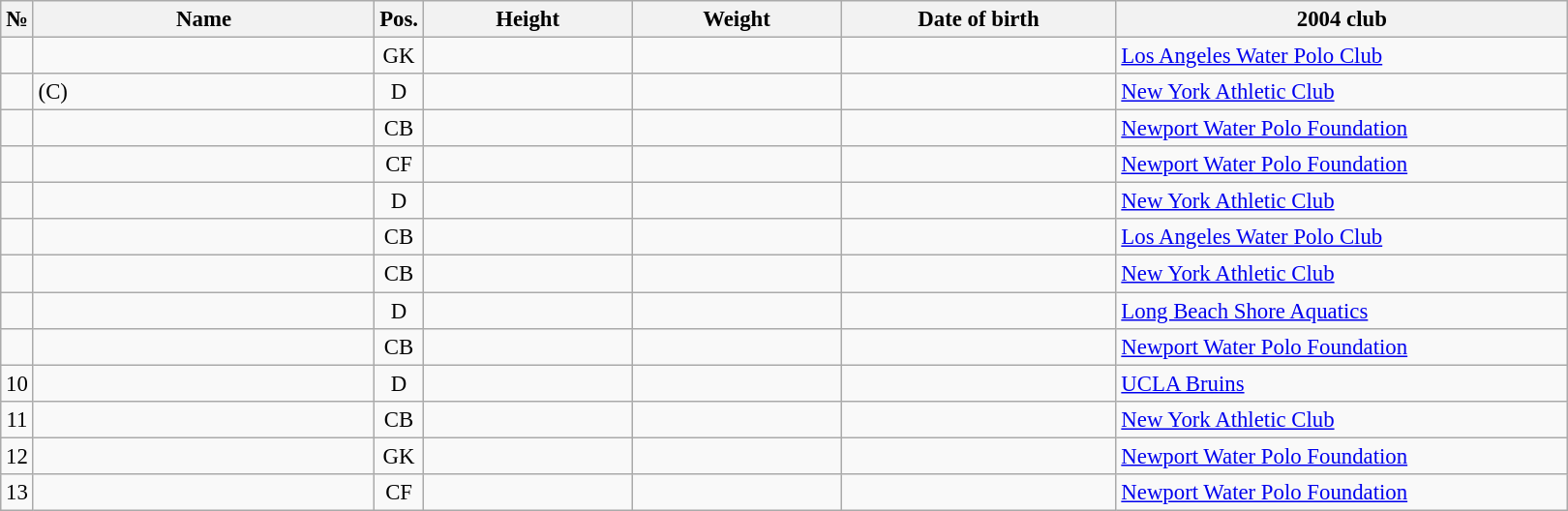<table class="wikitable sortable" style="font-size:95%; text-align:center;">
<tr>
<th>№</th>
<th style="width:15em">Name</th>
<th>Pos.</th>
<th style="width:9em">Height</th>
<th style="width:9em">Weight</th>
<th style="width:12em">Date of birth</th>
<th style="width:20em">2004 club</th>
</tr>
<tr>
<td></td>
<td style="text-align:left;"></td>
<td>GK</td>
<td></td>
<td></td>
<td style="text-align:right;"></td>
<td style="text-align:left;"> <a href='#'>Los Angeles Water Polo Club</a></td>
</tr>
<tr>
<td></td>
<td style="text-align:left;"> (C)</td>
<td>D</td>
<td></td>
<td></td>
<td style="text-align:right;"></td>
<td style="text-align:left;"> <a href='#'>New York Athletic Club</a></td>
</tr>
<tr>
<td></td>
<td style="text-align:left;"></td>
<td>CB</td>
<td></td>
<td></td>
<td style="text-align:right;"></td>
<td style="text-align:left;"> <a href='#'>Newport Water Polo Foundation</a></td>
</tr>
<tr>
<td></td>
<td style="text-align:left;"></td>
<td>CF</td>
<td></td>
<td></td>
<td style="text-align:right;"></td>
<td style="text-align:left;"> <a href='#'>Newport Water Polo Foundation</a></td>
</tr>
<tr>
<td></td>
<td style="text-align:left;"></td>
<td>D</td>
<td></td>
<td></td>
<td style="text-align:right;"></td>
<td style="text-align:left;"> <a href='#'>New York Athletic Club</a></td>
</tr>
<tr>
<td></td>
<td style="text-align:left;"></td>
<td>CB</td>
<td></td>
<td></td>
<td style="text-align:right;"></td>
<td style="text-align:left;"> <a href='#'>Los Angeles Water Polo Club</a></td>
</tr>
<tr>
<td></td>
<td style="text-align:left;"></td>
<td>CB</td>
<td></td>
<td></td>
<td style="text-align:right;"></td>
<td style="text-align:left;"> <a href='#'>New York Athletic Club</a></td>
</tr>
<tr>
<td></td>
<td style="text-align:left;"></td>
<td>D</td>
<td></td>
<td></td>
<td style="text-align:right;"></td>
<td style="text-align:left;"> <a href='#'>Long Beach Shore Aquatics</a></td>
</tr>
<tr>
<td></td>
<td style="text-align:left;"></td>
<td>CB</td>
<td></td>
<td></td>
<td style="text-align:right;"></td>
<td style="text-align:left;"> <a href='#'>Newport Water Polo Foundation</a></td>
</tr>
<tr>
<td>10</td>
<td style="text-align:left;"></td>
<td>D</td>
<td></td>
<td></td>
<td style="text-align:right;"></td>
<td style="text-align:left;"> <a href='#'>UCLA Bruins</a></td>
</tr>
<tr>
<td>11</td>
<td style="text-align:left;"></td>
<td>CB</td>
<td></td>
<td></td>
<td style="text-align:right;"></td>
<td style="text-align:left;"> <a href='#'>New York Athletic Club</a></td>
</tr>
<tr>
<td>12</td>
<td style="text-align:left;"></td>
<td>GK</td>
<td></td>
<td></td>
<td style="text-align:right;"></td>
<td style="text-align:left;"> <a href='#'>Newport Water Polo Foundation</a></td>
</tr>
<tr>
<td>13</td>
<td style="text-align:left;"></td>
<td>CF</td>
<td></td>
<td></td>
<td style="text-align:right;"></td>
<td style="text-align:left;"> <a href='#'>Newport Water Polo Foundation</a></td>
</tr>
</table>
